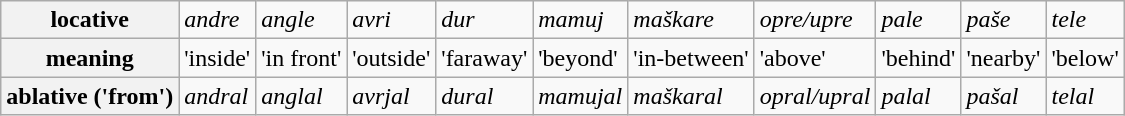<table class="wikitable">
<tr>
<th>locative</th>
<td><em>andre</em></td>
<td><em>angle</em></td>
<td><em>avri</em></td>
<td><em>dur</em></td>
<td><em>mamuj</em></td>
<td><em>maškare</em></td>
<td><em>opre/upre</em></td>
<td><em>pale</em></td>
<td><em>paše</em></td>
<td><em>tele</em></td>
</tr>
<tr>
<th>meaning</th>
<td>'inside'</td>
<td>'in front'</td>
<td>'outside'</td>
<td>'faraway'</td>
<td>'beyond'</td>
<td>'in-between'</td>
<td>'above'</td>
<td>'behind'</td>
<td>'nearby'</td>
<td>'below'</td>
</tr>
<tr>
<th>ablative ('from')</th>
<td><em>andral</em></td>
<td><em>anglal</em></td>
<td><em>avrjal</em></td>
<td><em>dural</em></td>
<td><em>mamujal</em></td>
<td><em>maškaral</em></td>
<td><em>opral/upral</em></td>
<td><em>palal</em></td>
<td><em>pašal</em></td>
<td><em>telal</em></td>
</tr>
</table>
